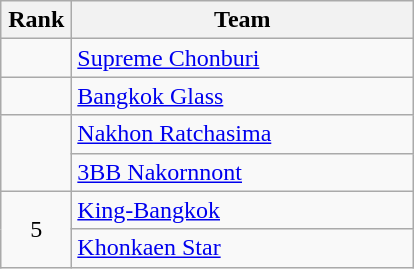<table class="wikitable" style="text-align: center;">
<tr>
<th width=40>Rank</th>
<th width=220>Team</th>
</tr>
<tr>
<td></td>
<td align=left><a href='#'>Supreme Chonburi</a></td>
</tr>
<tr>
<td></td>
<td align=left><a href='#'>Bangkok Glass</a></td>
</tr>
<tr>
<td rowspan=2></td>
<td align=left><a href='#'>Nakhon Ratchasima</a></td>
</tr>
<tr>
<td align=left><a href='#'>3BB Nakornnont</a></td>
</tr>
<tr>
<td rowspan=2>5</td>
<td align=left><a href='#'>King-Bangkok</a></td>
</tr>
<tr>
<td align=left><a href='#'>Khonkaen Star</a></td>
</tr>
</table>
